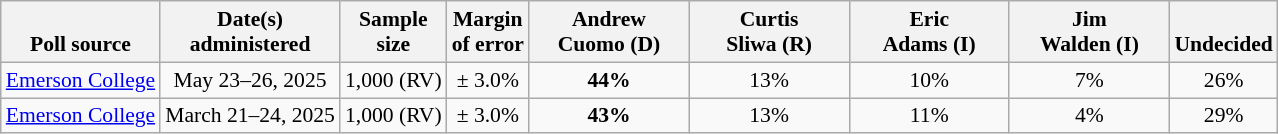<table class="wikitable" style="font-size:90%;text-align:center;">
<tr valign=bottom>
<th>Poll source</th>
<th>Date(s)<br>administered</th>
<th>Sample<br>size</th>
<th>Margin<br>of error</th>
<th style="width:100px;">Andrew<br>Cuomo (D)</th>
<th style="width:100px;">Curtis<br>Sliwa (R)</th>
<th style="width:100px;">Eric<br>Adams (I)</th>
<th style="width:100px;">Jim<br>Walden (I)</th>
<th>Undecided</th>
</tr>
<tr>
<td style="text-align:left;"><a href='#'>Emerson College</a></td>
<td>May 23–26, 2025</td>
<td>1,000 (RV)</td>
<td>± 3.0%</td>
<td><strong>44%</strong></td>
<td>13%</td>
<td>10%</td>
<td>7%</td>
<td>26%</td>
</tr>
<tr>
<td style="text-align:left;"><a href='#'>Emerson College</a></td>
<td>March 21–24, 2025</td>
<td>1,000 (RV)</td>
<td>± 3.0%</td>
<td><strong>43%</strong></td>
<td>13%</td>
<td>11%</td>
<td>4%</td>
<td>29%</td>
</tr>
</table>
